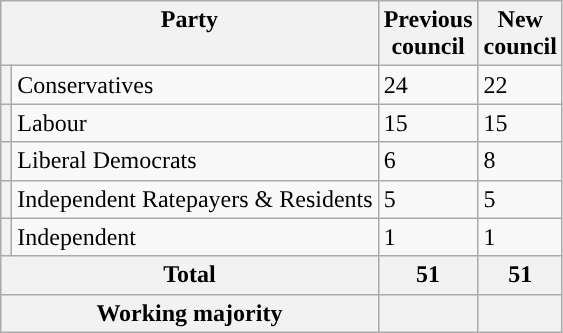<table class="wikitable">
<tr>
<th valign=top colspan="2" style="width: 230px">Party</th>
<th valign=top style="width: 30px">Previous council</th>
<th valign=top style="width: 30px">New council</th>
</tr>
<tr>
<th style="background-color: "></th>
<td>Conservatives</td>
<td>24</td>
<td>22</td>
</tr>
<tr>
<th style="background-color: "></th>
<td>Labour</td>
<td>15</td>
<td>15</td>
</tr>
<tr>
<th style="background-color: "></th>
<td>Liberal Democrats</td>
<td>6</td>
<td>8</td>
</tr>
<tr>
<th style="background-color: "></th>
<td>Independent Ratepayers & Residents</td>
<td>5</td>
<td>5</td>
</tr>
<tr>
<th style="background-color: "></th>
<td>Independent</td>
<td>1</td>
<td>1</td>
</tr>
<tr>
<th colspan=2>Total</th>
<th style="text-align: center">51</th>
<th colspan=3>51</th>
</tr>
<tr>
<th colspan=2>Working majority</th>
<th></th>
<th></th>
</tr>
</table>
